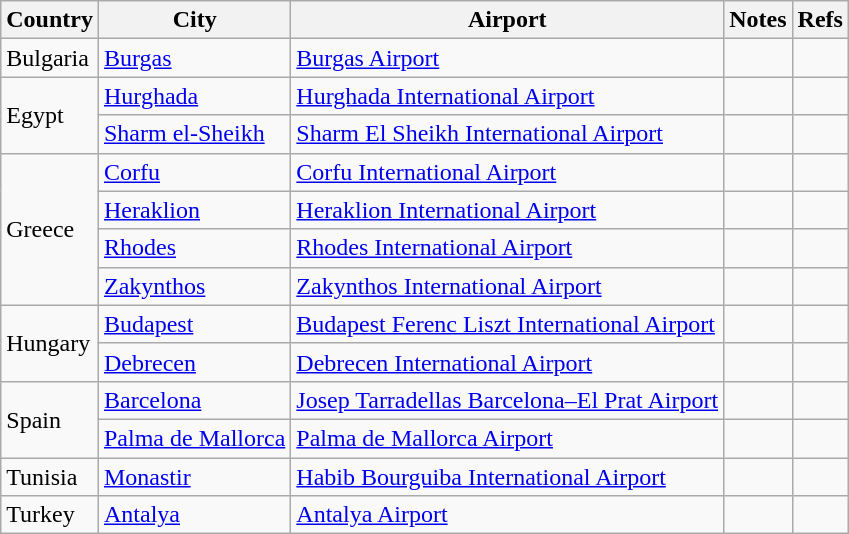<table class="sortable wikitable">
<tr>
<th>Country</th>
<th>City</th>
<th>Airport</th>
<th>Notes</th>
<th class="unsortable">Refs</th>
</tr>
<tr>
<td>Bulgaria</td>
<td><a href='#'>Burgas</a></td>
<td><a href='#'>Burgas Airport</a></td>
<td></td>
<td align=center></td>
</tr>
<tr>
<td rowspan="2">Egypt</td>
<td><a href='#'>Hurghada</a></td>
<td><a href='#'>Hurghada International Airport</a></td>
<td></td>
<td align=center></td>
</tr>
<tr>
<td><a href='#'>Sharm el-Sheikh</a></td>
<td><a href='#'>Sharm El Sheikh International Airport</a></td>
<td></td>
<td align=center></td>
</tr>
<tr>
<td rowspan="4">Greece</td>
<td><a href='#'>Corfu</a></td>
<td><a href='#'>Corfu International Airport</a></td>
<td></td>
<td align=center></td>
</tr>
<tr>
<td><a href='#'>Heraklion</a></td>
<td><a href='#'>Heraklion International Airport</a></td>
<td></td>
<td align=center></td>
</tr>
<tr>
<td><a href='#'>Rhodes</a></td>
<td><a href='#'>Rhodes International Airport</a></td>
<td></td>
<td align=center></td>
</tr>
<tr>
<td><a href='#'>Zakynthos</a></td>
<td><a href='#'>Zakynthos International Airport</a></td>
<td></td>
<td align=center></td>
</tr>
<tr>
<td rowspan="2">Hungary</td>
<td><a href='#'>Budapest</a></td>
<td><a href='#'>Budapest Ferenc Liszt International Airport</a></td>
<td></td>
<td align=center></td>
</tr>
<tr>
<td><a href='#'>Debrecen</a></td>
<td><a href='#'>Debrecen International Airport</a></td>
<td></td>
<td align=center></td>
</tr>
<tr>
<td rowspan="2">Spain</td>
<td><a href='#'>Barcelona</a></td>
<td><a href='#'>Josep Tarradellas Barcelona–El Prat Airport</a></td>
<td></td>
<td align=center></td>
</tr>
<tr>
<td><a href='#'>Palma de Mallorca</a></td>
<td><a href='#'>Palma de Mallorca Airport</a></td>
<td></td>
<td align=center></td>
</tr>
<tr>
<td>Tunisia</td>
<td><a href='#'>Monastir</a></td>
<td><a href='#'>Habib Bourguiba International Airport</a></td>
<td></td>
<td></td>
</tr>
<tr>
<td>Turkey</td>
<td><a href='#'>Antalya</a></td>
<td><a href='#'>Antalya Airport</a></td>
<td></td>
<td align=center></td>
</tr>
</table>
